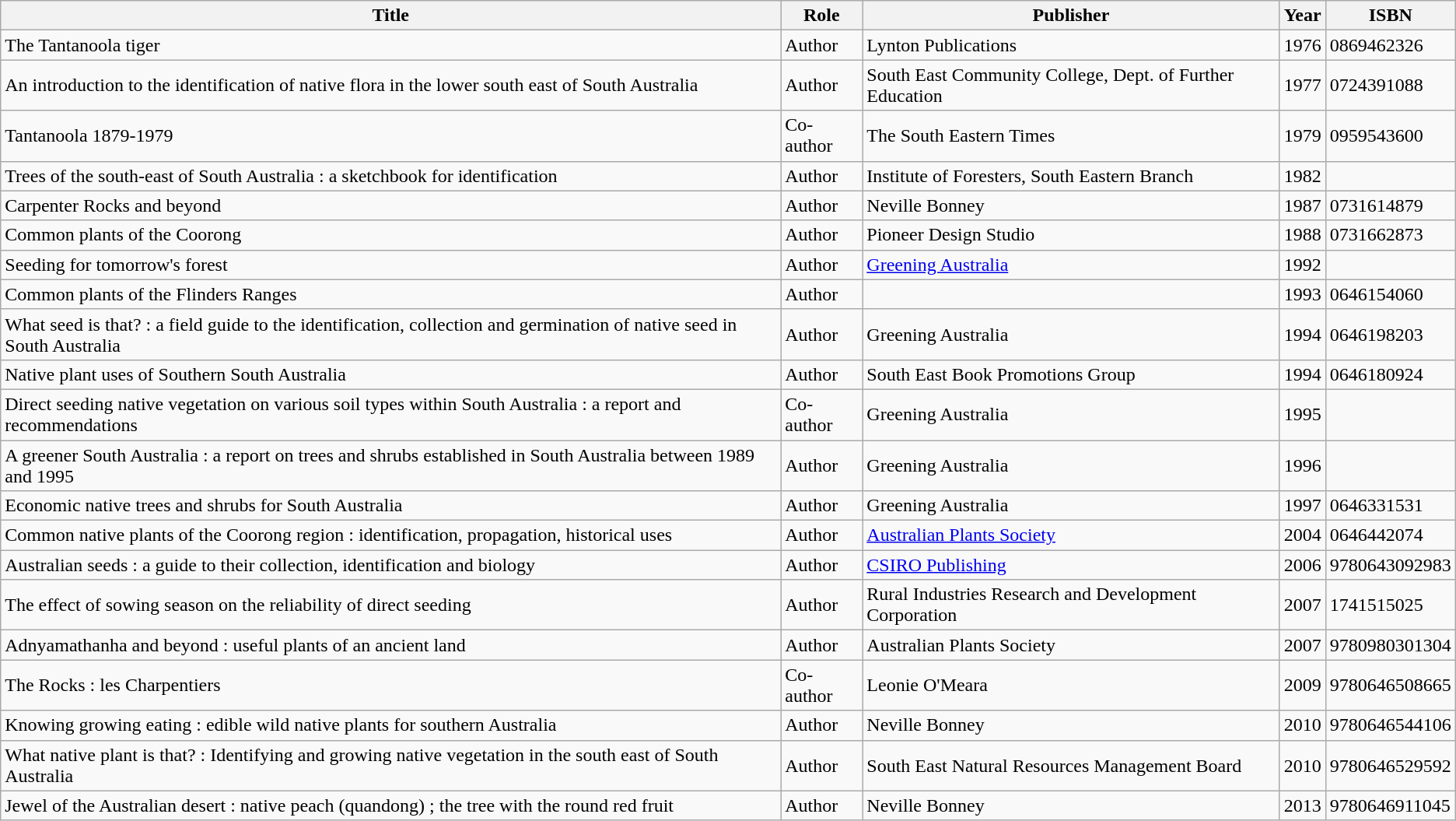<table class="wikitable">
<tr>
<th>Title</th>
<th>Role</th>
<th>Publisher</th>
<th>Year</th>
<th>ISBN</th>
</tr>
<tr>
<td>The Tantanoola tiger</td>
<td>Author</td>
<td>Lynton Publications</td>
<td>1976</td>
<td>0869462326</td>
</tr>
<tr>
<td>An introduction to the identification of native flora in the lower south east of South Australia</td>
<td>Author</td>
<td>South East Community College, Dept. of Further Education</td>
<td>1977</td>
<td>0724391088</td>
</tr>
<tr>
<td>Tantanoola 1879-1979</td>
<td>Co-author</td>
<td>The South Eastern Times</td>
<td>1979</td>
<td>0959543600</td>
</tr>
<tr>
<td>Trees of the south-east of South Australia : a sketchbook for identification</td>
<td>Author</td>
<td>Institute of Foresters, South Eastern Branch</td>
<td>1982</td>
<td></td>
</tr>
<tr>
<td>Carpenter Rocks and beyond</td>
<td>Author</td>
<td>Neville Bonney</td>
<td>1987</td>
<td>0731614879</td>
</tr>
<tr>
<td>Common plants of the Coorong</td>
<td>Author</td>
<td>Pioneer Design Studio</td>
<td>1988</td>
<td>0731662873</td>
</tr>
<tr>
<td>Seeding for tomorrow's forest</td>
<td>Author</td>
<td><a href='#'>Greening Australia</a></td>
<td>1992</td>
<td></td>
</tr>
<tr>
<td>Common plants of the Flinders Ranges</td>
<td>Author</td>
<td></td>
<td>1993</td>
<td>0646154060</td>
</tr>
<tr>
<td>What seed is that? : a field guide to the identification, collection and germination of native seed in South Australia</td>
<td>Author</td>
<td>Greening Australia</td>
<td>1994</td>
<td>0646198203</td>
</tr>
<tr>
<td>Native plant uses of Southern South Australia</td>
<td>Author</td>
<td>South East Book Promotions Group</td>
<td>1994</td>
<td>0646180924</td>
</tr>
<tr>
<td>Direct seeding native vegetation on various soil types within South Australia : a report and recommendations</td>
<td>Co-author</td>
<td>Greening Australia</td>
<td>1995</td>
<td></td>
</tr>
<tr>
<td>A greener South Australia : a report on trees and shrubs established in South Australia between 1989 and 1995</td>
<td>Author</td>
<td>Greening Australia</td>
<td>1996</td>
<td></td>
</tr>
<tr>
<td>Economic native trees and shrubs for South Australia</td>
<td>Author</td>
<td>Greening Australia</td>
<td>1997</td>
<td>0646331531</td>
</tr>
<tr>
<td>Common native plants of the Coorong region : identification, propagation, historical uses</td>
<td>Author</td>
<td><a href='#'>Australian Plants Society</a></td>
<td>2004</td>
<td>0646442074</td>
</tr>
<tr>
<td>Australian seeds : a guide to their collection, identification and biology</td>
<td>Author</td>
<td><a href='#'>CSIRO Publishing</a></td>
<td>2006</td>
<td>9780643092983</td>
</tr>
<tr>
<td>The effect of sowing season on the reliability of direct seeding</td>
<td>Author</td>
<td>Rural Industries Research and Development Corporation</td>
<td>2007</td>
<td>1741515025</td>
</tr>
<tr>
<td>Adnyamathanha and beyond : useful plants of an ancient land</td>
<td>Author</td>
<td>Australian Plants Society</td>
<td>2007</td>
<td>9780980301304</td>
</tr>
<tr>
<td>The Rocks : les Charpentiers</td>
<td>Co-author</td>
<td>Leonie O'Meara</td>
<td>2009</td>
<td>9780646508665</td>
</tr>
<tr>
<td>Knowing growing eating : edible wild native plants for southern Australia</td>
<td>Author</td>
<td>Neville Bonney</td>
<td>2010</td>
<td>9780646544106</td>
</tr>
<tr>
<td>What native plant is that? : Identifying and growing native vegetation in the south east of South Australia</td>
<td>Author</td>
<td>South East Natural Resources Management Board</td>
<td>2010</td>
<td>9780646529592</td>
</tr>
<tr>
<td>Jewel of the Australian desert : native peach (quandong) ; the tree with the round red fruit</td>
<td>Author</td>
<td>Neville Bonney</td>
<td>2013</td>
<td>9780646911045</td>
</tr>
</table>
